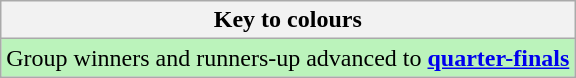<table class="wikitable">
<tr>
<th>Key to colours</th>
</tr>
<tr bgcolor=#BBF3BB>
<td>Group winners and runners-up advanced to <strong><a href='#'>quarter-finals</a></strong></td>
</tr>
</table>
